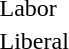<table style="margin-top:1em">
<tr>
<td width=20 > </td>
<td>Labor</td>
</tr>
<tr>
<td> </td>
<td>Liberal</td>
</tr>
</table>
